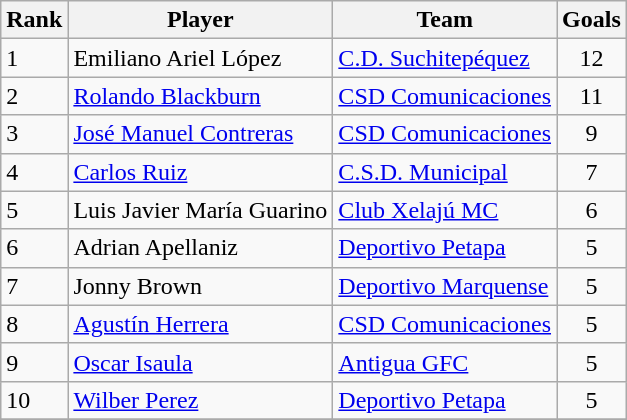<table class="wikitable">
<tr>
<th>Rank</th>
<th>Player</th>
<th>Team</th>
<th>Goals</th>
</tr>
<tr>
<td>1</td>
<td> Emiliano Ariel López</td>
<td><a href='#'>C.D. Suchitepéquez</a></td>
<td align=center>12</td>
</tr>
<tr>
<td>2</td>
<td> <a href='#'>Rolando Blackburn</a></td>
<td><a href='#'>CSD Comunicaciones</a></td>
<td align=center>11</td>
</tr>
<tr>
<td>3</td>
<td> <a href='#'>José Manuel Contreras</a></td>
<td><a href='#'>CSD Comunicaciones</a></td>
<td align=center>9</td>
</tr>
<tr>
<td>4</td>
<td> <a href='#'>Carlos Ruiz</a></td>
<td><a href='#'>C.S.D. Municipal</a></td>
<td align=center>7</td>
</tr>
<tr>
<td>5</td>
<td> Luis Javier María Guarino</td>
<td><a href='#'>Club Xelajú MC</a></td>
<td align=center>6</td>
</tr>
<tr>
<td>6</td>
<td> Adrian Apellaniz</td>
<td><a href='#'>Deportivo Petapa</a></td>
<td align=center>5</td>
</tr>
<tr>
<td>7</td>
<td> Jonny Brown</td>
<td><a href='#'>Deportivo Marquense</a></td>
<td align=center>5</td>
</tr>
<tr>
<td>8</td>
<td> <a href='#'>Agustín Herrera</a></td>
<td><a href='#'>CSD Comunicaciones</a></td>
<td align=center>5</td>
</tr>
<tr>
<td>9</td>
<td> <a href='#'>Oscar Isaula</a></td>
<td><a href='#'>Antigua GFC</a></td>
<td align=center>5</td>
</tr>
<tr>
<td>10</td>
<td> <a href='#'>Wilber Perez</a></td>
<td><a href='#'>Deportivo Petapa</a></td>
<td align=center>5</td>
</tr>
<tr>
</tr>
</table>
